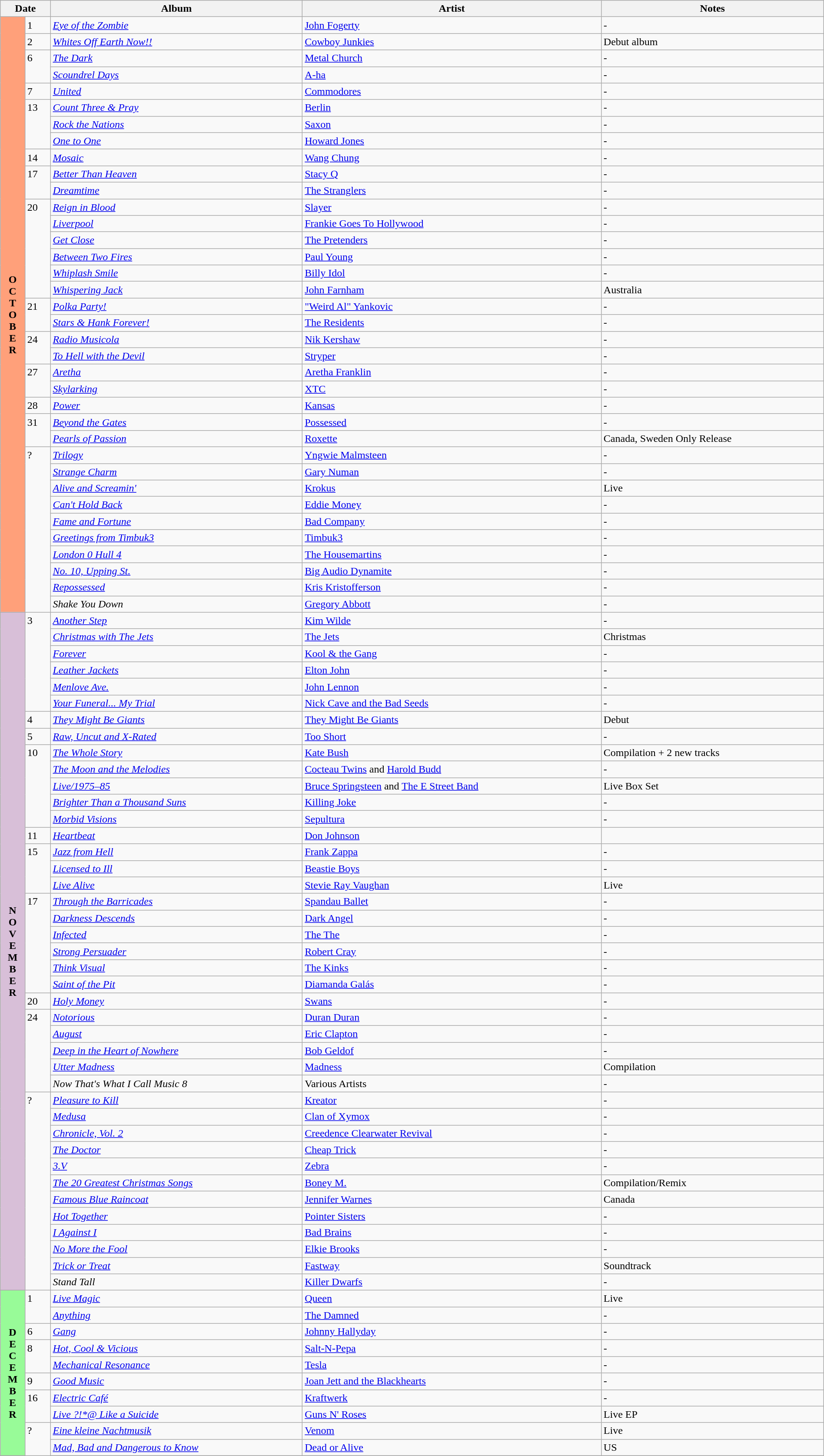<table class="wikitable" width="100%">
<tr>
<th colspan="2">Date</th>
<th>Album</th>
<th>Artist</th>
<th>Notes</th>
</tr>
<tr>
<td rowspan="36" valign="center" align="center" style="background:#FFA07A; textcolor:#000;"><strong>O<br>C<br>T<br>O<br>B<br>E<br>R</strong></td>
<td style="vertical-align:top;">1</td>
<td><em><a href='#'>Eye of the Zombie</a></em></td>
<td><a href='#'>John Fogerty</a></td>
<td>-</td>
</tr>
<tr>
<td style="vertical-align:top;">2</td>
<td><em><a href='#'>Whites Off Earth Now!!</a></em></td>
<td><a href='#'>Cowboy Junkies</a></td>
<td>Debut album</td>
</tr>
<tr>
<td rowspan="2" style="vertical-align:top;">6</td>
<td><em><a href='#'>The Dark</a></em></td>
<td><a href='#'>Metal Church</a></td>
<td>-</td>
</tr>
<tr>
<td><em><a href='#'>Scoundrel Days</a></em></td>
<td><a href='#'>A-ha</a></td>
<td>-</td>
</tr>
<tr>
<td rowspan="1" style="vertical-align:top;">7</td>
<td><em><a href='#'>United</a></em></td>
<td><a href='#'>Commodores</a></td>
<td>-</td>
</tr>
<tr>
<td rowspan="3" style="vertical-align:top;">13</td>
<td><em><a href='#'>Count Three & Pray</a></em></td>
<td><a href='#'>Berlin</a></td>
<td>-</td>
</tr>
<tr>
<td><em><a href='#'>Rock the Nations</a></em></td>
<td><a href='#'>Saxon</a></td>
<td>-</td>
</tr>
<tr>
<td><em><a href='#'>One to One</a></em></td>
<td><a href='#'>Howard Jones</a></td>
<td>-</td>
</tr>
<tr>
<td style="vertical-align:top;">14</td>
<td><em><a href='#'>Mosaic</a></em></td>
<td><a href='#'>Wang Chung</a></td>
<td>-</td>
</tr>
<tr>
<td rowspan="2" style="vertical-align:top;">17</td>
<td><em><a href='#'>Better Than Heaven</a></em></td>
<td><a href='#'>Stacy Q</a></td>
<td>-</td>
</tr>
<tr>
<td><em><a href='#'>Dreamtime</a></em></td>
<td><a href='#'>The Stranglers</a></td>
<td>-</td>
</tr>
<tr>
<td rowspan="6" style="vertical-align:top;">20</td>
<td><em><a href='#'>Reign in Blood</a></em></td>
<td><a href='#'>Slayer</a></td>
<td>-</td>
</tr>
<tr>
<td><em><a href='#'>Liverpool</a></em></td>
<td><a href='#'>Frankie Goes To Hollywood</a></td>
<td>-</td>
</tr>
<tr>
<td><em><a href='#'>Get Close</a></em></td>
<td><a href='#'>The Pretenders</a></td>
<td>-</td>
</tr>
<tr>
<td><em><a href='#'>Between Two Fires</a></em></td>
<td><a href='#'>Paul Young</a></td>
<td>-</td>
</tr>
<tr>
<td><em><a href='#'>Whiplash Smile</a></em></td>
<td><a href='#'>Billy Idol</a></td>
<td>-</td>
</tr>
<tr>
<td><em><a href='#'>Whispering Jack</a></em></td>
<td><a href='#'>John Farnham</a></td>
<td>Australia</td>
</tr>
<tr>
<td rowspan="2" style="vertical-align:top;">21</td>
<td><em><a href='#'>Polka Party!</a></em></td>
<td><a href='#'>"Weird Al" Yankovic</a></td>
<td>-</td>
</tr>
<tr>
<td><em><a href='#'>Stars & Hank Forever!</a></em></td>
<td><a href='#'>The Residents</a></td>
<td>-</td>
</tr>
<tr>
<td rowspan="2" style="vertical-align:top;">24</td>
<td><em><a href='#'>Radio Musicola</a></em></td>
<td><a href='#'>Nik Kershaw</a></td>
<td>-</td>
</tr>
<tr>
<td><em><a href='#'>To Hell with the Devil</a></em></td>
<td><a href='#'>Stryper</a></td>
<td>-</td>
</tr>
<tr>
<td rowspan="2" style="vertical-align:top;">27</td>
<td><em><a href='#'>Aretha</a></em></td>
<td><a href='#'>Aretha Franklin</a></td>
<td>-</td>
</tr>
<tr>
<td><em><a href='#'>Skylarking</a></em></td>
<td><a href='#'>XTC</a></td>
<td>-</td>
</tr>
<tr>
<td rowspan="1" style="vertical-align:top;">28</td>
<td><em><a href='#'>Power</a></em></td>
<td><a href='#'>Kansas</a></td>
<td>-</td>
</tr>
<tr>
<td rowspan="2" style="vertical-align:top;">31</td>
<td><em><a href='#'>Beyond the Gates</a></em></td>
<td><a href='#'>Possessed</a></td>
<td>-</td>
</tr>
<tr>
<td><em><a href='#'>Pearls of Passion</a></em></td>
<td><a href='#'>Roxette</a></td>
<td>Canada, Sweden Only Release</td>
</tr>
<tr>
<td rowspan="10" style="vertical-align:top;">?</td>
<td><em><a href='#'>Trilogy</a></em></td>
<td><a href='#'>Yngwie Malmsteen</a></td>
<td>-</td>
</tr>
<tr>
<td><em><a href='#'>Strange Charm</a></em></td>
<td><a href='#'>Gary Numan</a></td>
<td>-</td>
</tr>
<tr>
<td><em><a href='#'>Alive and Screamin'</a></em></td>
<td><a href='#'>Krokus</a></td>
<td>Live</td>
</tr>
<tr>
<td><em><a href='#'>Can't Hold Back</a></em></td>
<td><a href='#'>Eddie Money</a></td>
<td>-</td>
</tr>
<tr>
<td><em><a href='#'>Fame and Fortune</a></em></td>
<td><a href='#'>Bad Company</a></td>
<td>-</td>
</tr>
<tr>
<td><em><a href='#'>Greetings from Timbuk3</a></em></td>
<td><a href='#'>Timbuk3</a></td>
<td>-</td>
</tr>
<tr>
<td><em><a href='#'>London 0 Hull 4</a></em></td>
<td><a href='#'>The Housemartins</a></td>
<td>-</td>
</tr>
<tr>
<td><em><a href='#'>No. 10, Upping St.</a></em></td>
<td><a href='#'>Big Audio Dynamite</a></td>
<td>-</td>
</tr>
<tr>
<td><em><a href='#'>Repossessed</a></em></td>
<td><a href='#'>Kris Kristofferson</a></td>
<td>-</td>
</tr>
<tr>
<td><em>Shake You Down</em></td>
<td><a href='#'>Gregory Abbott</a></td>
<td>-</td>
</tr>
<tr>
<td rowspan="41" valign="center" align="center" style="background:#D8BFD8; textcolor:#000;"><strong>N<br>O<br>V<br>E<br>M<br>B<br>E<br>R</strong></td>
<td rowspan="6" style="vertical-align:top;">3</td>
<td><em><a href='#'>Another Step</a></em></td>
<td><a href='#'>Kim Wilde</a></td>
<td>-</td>
</tr>
<tr>
<td><em><a href='#'>Christmas with The Jets</a></em></td>
<td><a href='#'>The Jets</a></td>
<td>Christmas</td>
</tr>
<tr>
<td><em><a href='#'>Forever</a></em></td>
<td><a href='#'>Kool & the Gang</a></td>
<td>-</td>
</tr>
<tr>
<td><em><a href='#'>Leather Jackets</a></em></td>
<td><a href='#'>Elton John</a></td>
<td>-</td>
</tr>
<tr>
<td><em><a href='#'>Menlove Ave.</a></em></td>
<td><a href='#'>John Lennon</a></td>
<td>-</td>
</tr>
<tr>
<td><em><a href='#'>Your Funeral... My Trial</a></em></td>
<td><a href='#'>Nick Cave and the Bad Seeds</a></td>
<td>-</td>
</tr>
<tr>
<td rowspan="1" style="vertical-align:top;">4</td>
<td><em><a href='#'>They Might Be Giants</a></em></td>
<td><a href='#'>They Might Be Giants</a></td>
<td>Debut</td>
</tr>
<tr>
<td style="vertical-align:top;">5</td>
<td><em><a href='#'>Raw, Uncut and X-Rated</a></em></td>
<td><a href='#'>Too Short</a></td>
<td>-</td>
</tr>
<tr>
<td rowspan="5" style="vertical-align:top;">10</td>
<td><em><a href='#'>The Whole Story</a></em></td>
<td><a href='#'>Kate Bush</a></td>
<td>Compilation + 2 new tracks</td>
</tr>
<tr>
<td><em><a href='#'>The Moon and the Melodies</a></em></td>
<td><a href='#'>Cocteau Twins</a> and <a href='#'>Harold Budd</a></td>
<td>-</td>
</tr>
<tr>
<td><em><a href='#'>Live/1975–85</a></em></td>
<td><a href='#'>Bruce Springsteen</a> and <a href='#'>The E Street Band</a></td>
<td>Live Box Set</td>
</tr>
<tr>
<td><em><a href='#'>Brighter Than a Thousand Suns</a></em></td>
<td><a href='#'>Killing Joke</a></td>
<td>-</td>
</tr>
<tr>
<td><em><a href='#'>Morbid Visions</a></em></td>
<td><a href='#'>Sepultura</a></td>
<td>-</td>
</tr>
<tr>
<td style="vertical-align:top;">11</td>
<td><em><a href='#'>Heartbeat</a></em></td>
<td><a href='#'>Don Johnson</a></td>
<td></td>
</tr>
<tr>
<td rowspan="3" style="vertical-align:top;">15</td>
<td><em><a href='#'>Jazz from Hell</a></em></td>
<td><a href='#'>Frank Zappa</a></td>
<td>-</td>
</tr>
<tr>
<td><em><a href='#'>Licensed to Ill</a></em></td>
<td><a href='#'>Beastie Boys</a></td>
<td>-</td>
</tr>
<tr>
<td><em><a href='#'>Live Alive</a></em></td>
<td><a href='#'>Stevie Ray Vaughan</a></td>
<td>Live</td>
</tr>
<tr>
<td rowspan="6" style="vertical-align:top;">17</td>
<td><em><a href='#'>Through the Barricades</a></em></td>
<td><a href='#'>Spandau Ballet</a></td>
<td>-</td>
</tr>
<tr>
<td><em><a href='#'>Darkness Descends</a></em></td>
<td><a href='#'>Dark Angel</a></td>
<td>-</td>
</tr>
<tr>
<td><em><a href='#'>Infected</a></em></td>
<td><a href='#'>The The</a></td>
<td>-</td>
</tr>
<tr>
<td><em><a href='#'>Strong Persuader</a></em></td>
<td><a href='#'>Robert Cray</a></td>
<td>-</td>
</tr>
<tr>
<td><em><a href='#'>Think Visual</a></em></td>
<td><a href='#'>The Kinks</a></td>
<td>-</td>
</tr>
<tr>
<td><em><a href='#'>Saint of the Pit</a></em></td>
<td><a href='#'>Diamanda Galás</a></td>
<td>-</td>
</tr>
<tr>
<td style="vertical-align:top;">20</td>
<td><em><a href='#'>Holy Money</a></em></td>
<td><a href='#'>Swans</a></td>
<td>-</td>
</tr>
<tr>
<td rowspan="5" style="vertical-align:top;">24</td>
<td><em><a href='#'>Notorious</a></em></td>
<td><a href='#'>Duran Duran</a></td>
<td>-</td>
</tr>
<tr>
<td><em><a href='#'>August</a></em></td>
<td><a href='#'>Eric Clapton</a></td>
<td>-</td>
</tr>
<tr>
<td><em><a href='#'>Deep in the Heart of Nowhere</a></em></td>
<td><a href='#'>Bob Geldof</a></td>
<td>-</td>
</tr>
<tr>
<td><em><a href='#'>Utter Madness</a></em></td>
<td><a href='#'>Madness</a></td>
<td>Compilation</td>
</tr>
<tr>
<td><em>Now That's What I Call Music 8</em></td>
<td>Various Artists</td>
<td>-</td>
</tr>
<tr>
<td rowspan="12" style="vertical-align:top;">?</td>
<td><em><a href='#'>Pleasure to Kill</a></em></td>
<td><a href='#'>Kreator</a></td>
<td>-</td>
</tr>
<tr>
<td><em><a href='#'>Medusa</a></em></td>
<td><a href='#'>Clan of Xymox</a></td>
<td>-</td>
</tr>
<tr>
<td><em><a href='#'>Chronicle, Vol. 2</a></em></td>
<td><a href='#'>Creedence Clearwater Revival</a></td>
<td>-</td>
</tr>
<tr>
<td><em><a href='#'>The Doctor</a></em></td>
<td><a href='#'>Cheap Trick</a></td>
<td>-</td>
</tr>
<tr>
<td><em><a href='#'>3.V</a></em></td>
<td><a href='#'>Zebra</a></td>
<td>-</td>
</tr>
<tr>
<td><em><a href='#'>The 20 Greatest Christmas Songs</a></em></td>
<td><a href='#'>Boney M.</a></td>
<td>Compilation/Remix</td>
</tr>
<tr>
<td><em><a href='#'>Famous Blue Raincoat</a></em></td>
<td><a href='#'>Jennifer Warnes</a></td>
<td>Canada</td>
</tr>
<tr>
<td><em><a href='#'>Hot Together</a></em></td>
<td><a href='#'>Pointer Sisters</a></td>
<td>-</td>
</tr>
<tr>
<td><em><a href='#'>I Against I</a></em></td>
<td><a href='#'>Bad Brains</a></td>
<td>-</td>
</tr>
<tr>
<td><em><a href='#'>No More the Fool</a></em></td>
<td><a href='#'>Elkie Brooks</a></td>
<td>-</td>
</tr>
<tr>
<td><em><a href='#'>Trick or Treat</a></em></td>
<td><a href='#'>Fastway</a></td>
<td>Soundtrack</td>
</tr>
<tr>
<td><em>Stand Tall</em></td>
<td><a href='#'>Killer Dwarfs</a></td>
<td>-</td>
</tr>
<tr>
<td rowspan="10" valign="center" align="center" style="background:#98FB98; textcolor:#000;"><strong>D<br>E<br>C<br>E<br>M<br>B<br>E<br>R</strong></td>
<td rowspan="2" style="vertical-align:top;">1</td>
<td><em><a href='#'>Live Magic</a></em></td>
<td><a href='#'>Queen</a></td>
<td>Live</td>
</tr>
<tr>
<td><em><a href='#'>Anything</a></em></td>
<td><a href='#'>The Damned</a></td>
<td>-</td>
</tr>
<tr>
<td rowspan="1" style="vertical-align:top;">6</td>
<td><em><a href='#'>Gang</a></em></td>
<td><a href='#'>Johnny Hallyday</a></td>
<td>-</td>
</tr>
<tr>
<td rowspan="2" style="vertical-align:top;">8</td>
<td><em><a href='#'>Hot, Cool & Vicious</a></em></td>
<td><a href='#'>Salt-N-Pepa</a></td>
<td>-</td>
</tr>
<tr>
<td><em><a href='#'>Mechanical Resonance</a></em></td>
<td><a href='#'>Tesla</a></td>
<td>-</td>
</tr>
<tr>
<td style="vertical-align:top;">9</td>
<td><em><a href='#'>Good Music</a></em></td>
<td><a href='#'>Joan Jett and the Blackhearts</a></td>
<td>-</td>
</tr>
<tr>
<td rowspan="2" style="vertical-align:top;">16</td>
<td><em><a href='#'>Electric Café</a></em></td>
<td><a href='#'>Kraftwerk</a></td>
<td>-</td>
</tr>
<tr>
<td><em><a href='#'>Live ?!*@ Like a Suicide</a></em></td>
<td><a href='#'>Guns N' Roses</a></td>
<td>Live EP</td>
</tr>
<tr>
<td rowspan="3" style="vertical-align:top;">?</td>
<td><em><a href='#'>Eine kleine Nachtmusik</a></em></td>
<td><a href='#'>Venom</a></td>
<td>Live</td>
</tr>
<tr>
<td><em><a href='#'>Mad, Bad and Dangerous to Know</a></em></td>
<td><a href='#'>Dead or Alive</a></td>
<td>US</td>
</tr>
<tr>
</tr>
</table>
